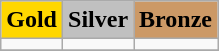<table class="wikitable">
<tr align="center">
<td bgcolor="gold"><strong>Gold</strong></td>
<td bgcolor="silver"><strong>Silver</strong></td>
<td bgcolor="CC9966"><strong>Bronze</strong></td>
</tr>
<tr valign="top">
<td></td>
<td></td>
<td></td>
</tr>
<tr>
</tr>
</table>
